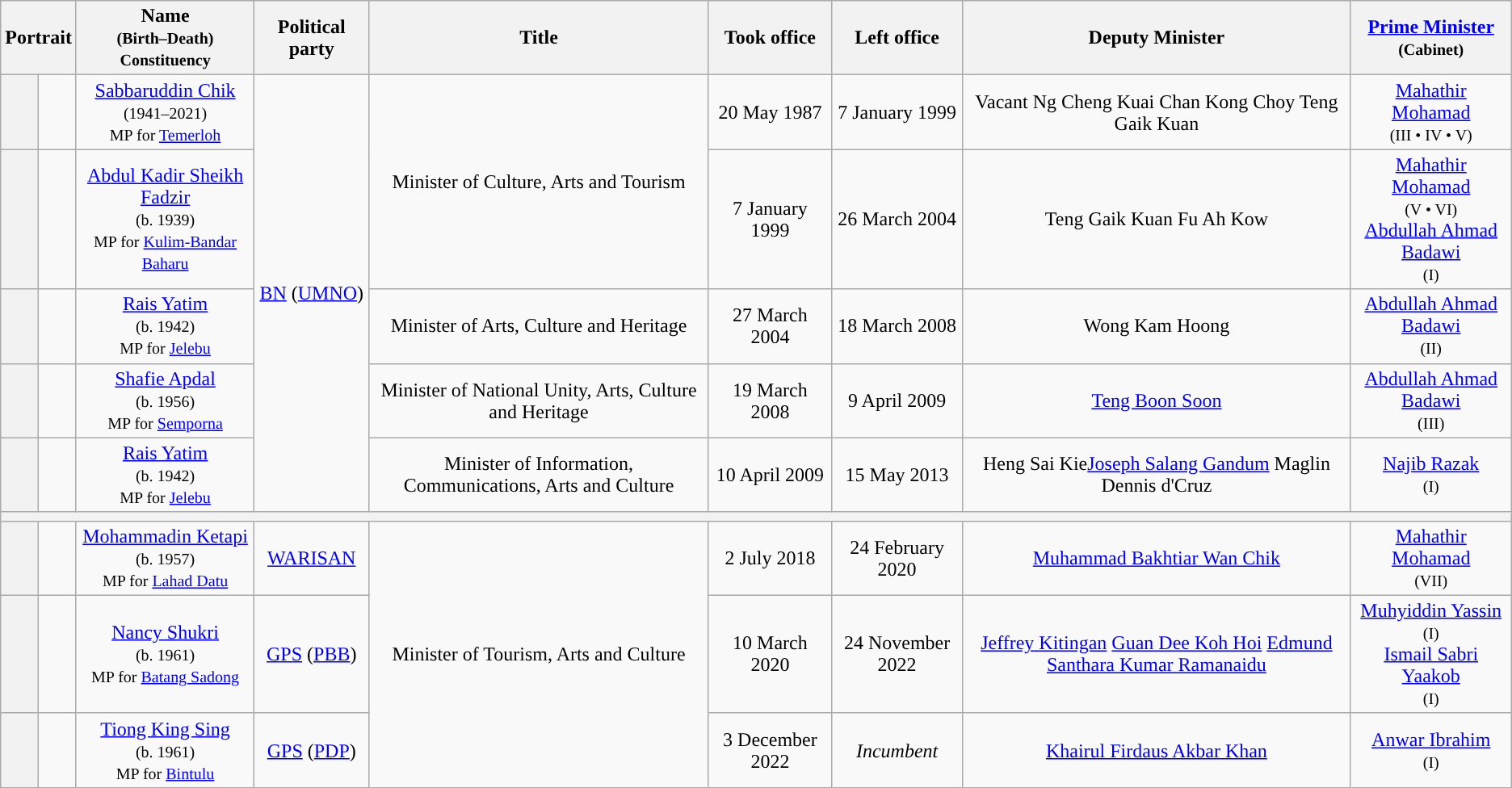<table class="wikitable" style="text-align:center;">
<tr>
<th colspan=2>Portrait</th>
<th>Name<br><small>(Birth–Death)<br>Constituency</small></th>
<th>Political party</th>
<th>Title</th>
<th>Took office</th>
<th>Left office</th>
<th>Deputy Minister</th>
<th><a href='#'>Prime Minister</a><br><small>(Cabinet)</small></th>
</tr>
<tr>
<th style="background:"></th>
<td></td>
<td><a href='#'>Sabbaruddin Chik</a><br><small>(1941–2021)<br>MP for <a href='#'>Temerloh</a></small></td>
<td rowspan=5><a href='#'>BN</a> (<a href='#'>UMNO</a>)</td>
<td rowspan=2>Minister of Culture, Arts and Tourism</td>
<td>20 May 1987</td>
<td>7 January 1999</td>
<td>Vacant  Ng Cheng Kuai Chan Kong Choy Teng Gaik Kuan</td>
<td><a href='#'>Mahathir Mohamad</a><br><small>(III • IV • V)</small></td>
</tr>
<tr>
<th style="background:"></th>
<td></td>
<td><a href='#'>Abdul Kadir Sheikh Fadzir</a><br><small>(b. 1939)<br>MP for <a href='#'>Kulim-Bandar Baharu</a></small></td>
<td>7 January 1999</td>
<td>26 March 2004</td>
<td>Teng Gaik Kuan Fu Ah Kow </td>
<td><a href='#'>Mahathir Mohamad</a><br><small>(V • VI)</small><br><a href='#'>Abdullah Ahmad Badawi</a><br><small>(I)</small></td>
</tr>
<tr>
<th style="background:"></th>
<td></td>
<td><a href='#'>Rais Yatim</a><br><small>(b. 1942)<br>MP for <a href='#'>Jelebu</a></small></td>
<td>Minister of Arts, Culture and Heritage</td>
<td>27 March 2004</td>
<td>18 March 2008</td>
<td>Wong Kam Hoong</td>
<td><a href='#'>Abdullah Ahmad Badawi</a><br><small>(II)</small></td>
</tr>
<tr>
<th style="background:"></th>
<td></td>
<td><a href='#'>Shafie Apdal</a><br><small>(b. 1956)<br>MP for <a href='#'>Semporna</a></small></td>
<td>Minister of National Unity, Arts, Culture and Heritage</td>
<td>19 March 2008</td>
<td>9 April 2009</td>
<td><a href='#'>Teng Boon Soon</a></td>
<td><a href='#'>Abdullah Ahmad Badawi</a><br><small>(III)</small></td>
</tr>
<tr>
<th style="background:"></th>
<td></td>
<td><a href='#'>Rais Yatim</a><br><small>(b. 1942)<br>MP for <a href='#'>Jelebu</a></small></td>
<td>Minister of Information, Communications, Arts and Culture</td>
<td>10 April 2009</td>
<td>15 May 2013</td>
<td>Heng Sai Kie<a href='#'>Joseph Salang Gandum</a> Maglin Dennis d'Cruz</td>
<td><a href='#'>Najib Razak</a><br><small>(I)</small></td>
</tr>
<tr>
<th colspan="9" bgcolor="cccccc"></th>
</tr>
<tr>
<th style="background:"></th>
<td></td>
<td><a href='#'>Mohammadin Ketapi</a><br><small>(b. 1957)<br>MP for <a href='#'>Lahad Datu</a></small></td>
<td><a href='#'>WARISAN</a></td>
<td rowspan=3>Minister of Tourism, Arts and Culture</td>
<td>2 July 2018</td>
<td>24 February 2020</td>
<td><a href='#'>Muhammad Bakhtiar Wan Chik</a></td>
<td><a href='#'>Mahathir Mohamad</a><br><small>(VII)</small></td>
</tr>
<tr>
<th style="background:"></th>
<td></td>
<td><a href='#'>Nancy Shukri</a><br><small>(b. 1961)<br>MP for <a href='#'>Batang Sadong</a></small></td>
<td><a href='#'>GPS</a> (<a href='#'>PBB</a>)</td>
<td>10 March 2020</td>
<td>24 November 2022</td>
<td><a href='#'>Jeffrey Kitingan</a>  <a href='#'>Guan Dee Koh Hoi</a>   <a href='#'>Edmund Santhara Kumar Ramanaidu</a> </td>
<td><a href='#'>Muhyiddin Yassin</a><br><small>(I)</small><br><a href='#'>Ismail Sabri Yaakob</a><br><small>(I)</small></td>
</tr>
<tr>
<th style="background:"></th>
<td></td>
<td><a href='#'>Tiong King Sing</a><br><small>(b. 1961)<br>MP for <a href='#'>Bintulu</a></small></td>
<td><a href='#'>GPS</a> (<a href='#'>PDP</a>)</td>
<td>3 December 2022</td>
<td><em>Incumbent</em></td>
<td><a href='#'>Khairul Firdaus Akbar Khan</a></td>
<td><a href='#'>Anwar Ibrahim</a><br><small>(I)</small></td>
</tr>
</table>
